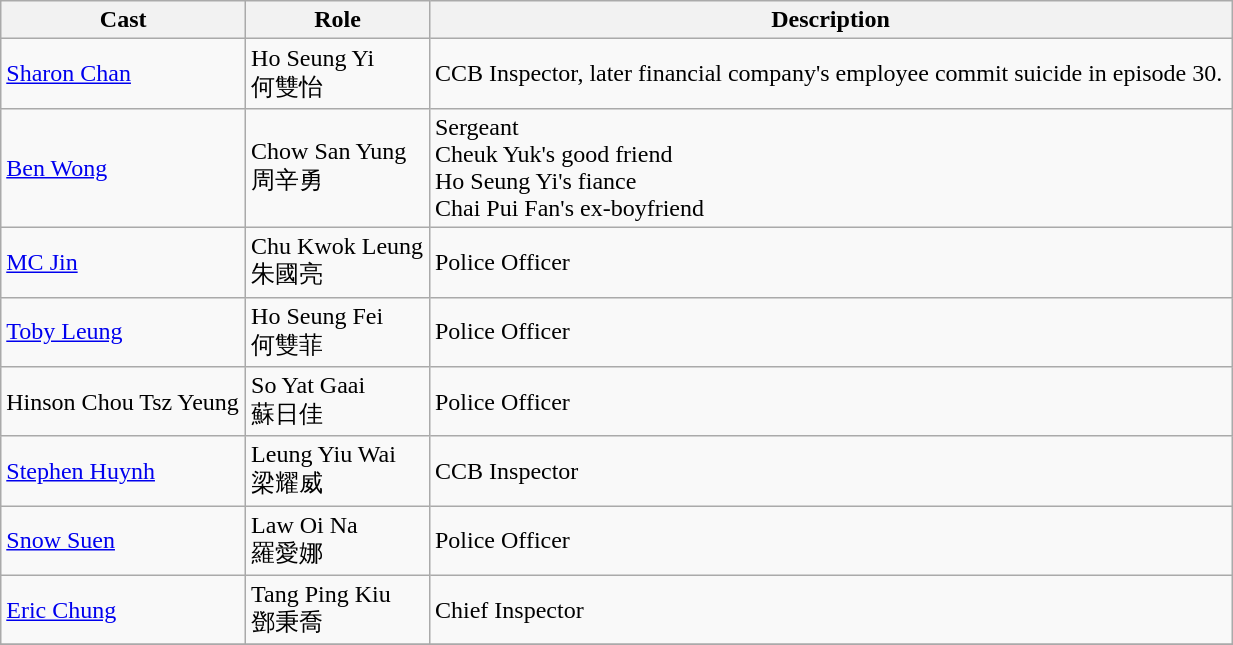<table class="wikitable" width="65%">
<tr>
<th>Cast</th>
<th>Role</th>
<th>Description</th>
</tr>
<tr>
<td><a href='#'>Sharon Chan</a></td>
<td>Ho Seung Yi<br>何雙怡</td>
<td>CCB Inspector, later financial company's employee commit suicide in episode 30.</td>
</tr>
<tr>
<td><a href='#'>Ben Wong</a></td>
<td>Chow San Yung<br>周辛勇</td>
<td>Sergeant<br>Cheuk Yuk's good friend<br>Ho Seung Yi's fiance<br>Chai Pui Fan's ex-boyfriend</td>
</tr>
<tr>
<td><a href='#'>MC Jin</a></td>
<td>Chu Kwok Leung<br>朱國亮</td>
<td>Police Officer</td>
</tr>
<tr>
<td><a href='#'>Toby Leung</a></td>
<td>Ho Seung Fei<br>何雙菲</td>
<td>Police Officer</td>
</tr>
<tr>
<td>Hinson Chou Tsz Yeung</td>
<td>So Yat Gaai<br>蘇日佳</td>
<td>Police Officer</td>
</tr>
<tr>
<td><a href='#'>Stephen Huynh</a></td>
<td>Leung Yiu Wai<br>梁耀威</td>
<td>CCB Inspector</td>
</tr>
<tr>
<td><a href='#'>Snow Suen</a></td>
<td>Law Oi Na<br>羅愛娜</td>
<td>Police Officer</td>
</tr>
<tr>
<td><a href='#'>Eric Chung</a></td>
<td>Tang Ping Kiu<br>鄧秉喬</td>
<td>Chief Inspector</td>
</tr>
<tr>
</tr>
</table>
